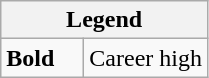<table class="wikitable">
<tr>
<th colspan="2">Legend</th>
</tr>
<tr>
<td style="width:3em;"><strong>Bold</strong></td>
<td>Career high</td>
</tr>
</table>
